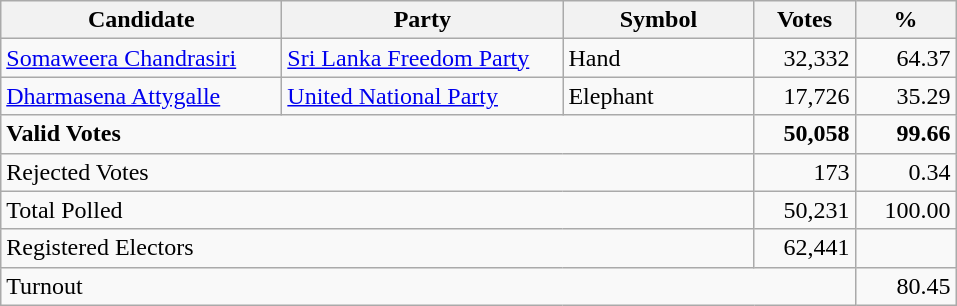<table class="wikitable" border="1" style="text-align:right;">
<tr>
<th align=left width="180">Candidate</th>
<th align=left width="180">Party</th>
<th align=left width="120">Symbol</th>
<th align=left width="60">Votes</th>
<th align=left width="60">%</th>
</tr>
<tr>
<td align=left><a href='#'>Somaweera Chandrasiri</a></td>
<td align=left><a href='#'>Sri Lanka Freedom Party</a></td>
<td align=left>Hand</td>
<td align=right>32,332</td>
<td align=right>64.37</td>
</tr>
<tr>
<td align=left><a href='#'>Dharmasena Attygalle</a></td>
<td align=left><a href='#'>United National Party</a></td>
<td align=left>Elephant</td>
<td align=right>17,726</td>
<td align=right>35.29</td>
</tr>
<tr>
<td align=left colspan=3><strong>Valid Votes</strong></td>
<td align=right><strong>50,058</strong></td>
<td align=right><strong>99.66</strong></td>
</tr>
<tr>
<td align=left colspan=3>Rejected Votes</td>
<td align=right>173</td>
<td align=right>0.34</td>
</tr>
<tr>
<td align=left colspan=3>Total Polled</td>
<td align=right>50,231</td>
<td align=right>100.00</td>
</tr>
<tr>
<td align=left colspan=3>Registered Electors</td>
<td align=right>62,441</td>
<td></td>
</tr>
<tr>
<td align=left colspan=4>Turnout</td>
<td align=right>80.45</td>
</tr>
</table>
